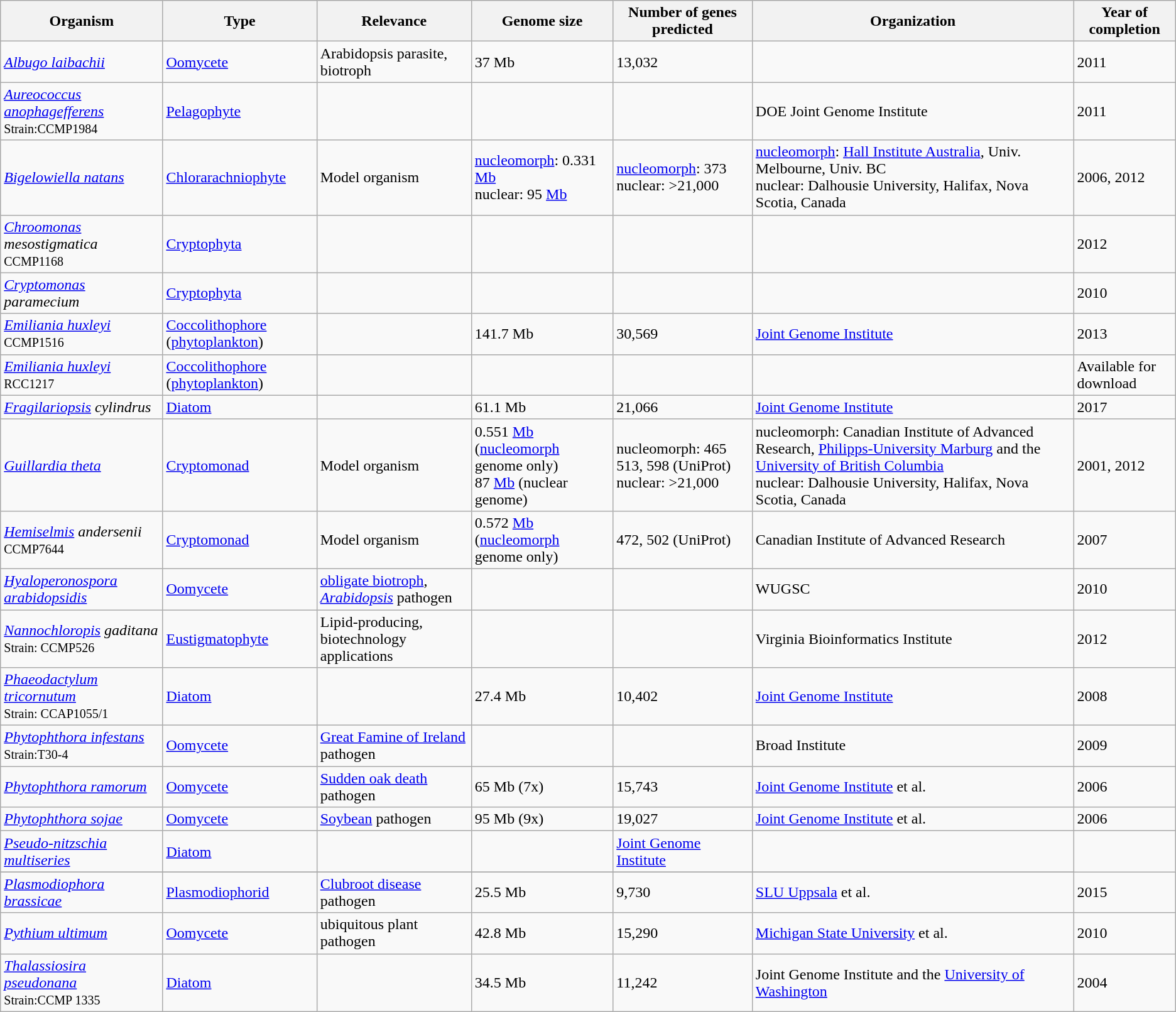<table class="wikitable sortable" style="border:1px solid #aaa;">
<tr>
<th>Organism</th>
<th>Type</th>
<th>Relevance</th>
<th>Genome size</th>
<th>Number of genes predicted</th>
<th>Organization</th>
<th>Year of completion</th>
</tr>
<tr>
<td><em><a href='#'>Albugo laibachii</a></em></td>
<td><a href='#'>Oomycete</a></td>
<td>Arabidopsis parasite, biotroph</td>
<td>37 Mb</td>
<td>13,032</td>
<td></td>
<td>2011</td>
</tr>
<tr>
<td><em><a href='#'>Aureococcus anophagefferens</a></em><br><small>Strain:CCMP1984</small></td>
<td><a href='#'>Pelagophyte</a></td>
<td></td>
<td></td>
<td></td>
<td>DOE Joint Genome Institute</td>
<td>2011</td>
</tr>
<tr>
<td><em><a href='#'>Bigelowiella natans</a></em></td>
<td><a href='#'>Chlorarachniophyte</a></td>
<td>Model organism</td>
<td><a href='#'>nucleomorph</a>: 0.331 <a href='#'>Mb</a><br>nuclear: 95 <a href='#'>Mb</a></td>
<td><a href='#'>nucleomorph</a>: 373<br>nuclear: >21,000</td>
<td><a href='#'>nucleomorph</a>: <a href='#'>Hall Institute Australia</a>, Univ. Melbourne, Univ. BC<br>nuclear: Dalhousie University, Halifax, Nova Scotia, Canada</td>
<td>2006, 2012</td>
</tr>
<tr>
<td><em><a href='#'>Chroomonas</a> mesostigmatica</em> <small>CCMP1168</small></td>
<td><a href='#'>Cryptophyta</a></td>
<td></td>
<td></td>
<td></td>
<td></td>
<td>2012</td>
</tr>
<tr>
<td><em><a href='#'>Cryptomonas</a> paramecium</em></td>
<td><a href='#'>Cryptophyta</a></td>
<td></td>
<td></td>
<td></td>
<td></td>
<td>2010</td>
</tr>
<tr>
<td><em><a href='#'>Emiliania huxleyi</a></em><br><small>CCMP1516</small></td>
<td><a href='#'>Coccolithophore</a> (<a href='#'>phytoplankton</a>)</td>
<td></td>
<td>141.7 Mb</td>
<td>30,569</td>
<td><a href='#'>Joint Genome Institute</a></td>
<td>2013</td>
</tr>
<tr>
<td><em><a href='#'>Emiliania huxleyi</a></em><br><small>RCC1217</small></td>
<td><a href='#'>Coccolithophore</a> (<a href='#'>phytoplankton</a>)</td>
<td></td>
<td></td>
<td></td>
<td></td>
<td>Available for download</td>
</tr>
<tr>
<td><em><a href='#'>Fragilariopsis</a> cylindrus</em></td>
<td><a href='#'>Diatom</a></td>
<td></td>
<td>61.1 Mb</td>
<td>21,066</td>
<td><a href='#'>Joint Genome Institute</a></td>
<td>2017</td>
</tr>
<tr>
<td><em><a href='#'>Guillardia theta</a></em></td>
<td><a href='#'>Cryptomonad</a></td>
<td>Model organism</td>
<td>0.551 <a href='#'>Mb</a> (<a href='#'>nucleomorph</a> genome only)<br>87 <a href='#'>Mb</a> (nuclear genome)</td>
<td>nucleomorph: 465 513, 598 (UniProt)<br>nuclear: >21,000</td>
<td>nucleomorph: Canadian Institute of Advanced Research, <a href='#'>Philipps-University Marburg</a> and the <a href='#'>University of British Columbia</a><br>nuclear: Dalhousie University, Halifax, Nova Scotia, Canada</td>
<td>2001, 2012</td>
</tr>
<tr>
<td><em><a href='#'>Hemiselmis</a> andersenii</em><br><small>CCMP7644</small></td>
<td><a href='#'>Cryptomonad</a></td>
<td>Model organism</td>
<td>0.572 <a href='#'>Mb</a><br>(<a href='#'>nucleomorph</a> genome only)</td>
<td>472, 502 (UniProt)</td>
<td>Canadian Institute of Advanced Research</td>
<td>2007</td>
</tr>
<tr>
<td><em><a href='#'>Hyaloperonospora arabidopsidis</a></em></td>
<td><a href='#'>Oomycete</a></td>
<td><a href='#'>obligate biotroph</a>, <em><a href='#'>Arabidopsis</a></em> pathogen</td>
<td></td>
<td></td>
<td>WUGSC</td>
<td>2010</td>
</tr>
<tr>
<td><em><a href='#'>Nannochloropis</a> gaditana</em><br><small>Strain: CCMP526</small></td>
<td><a href='#'>Eustigmatophyte</a></td>
<td>Lipid-producing, biotechnology applications</td>
<td></td>
<td></td>
<td>Virginia Bioinformatics Institute</td>
<td>2012</td>
</tr>
<tr>
<td><em><a href='#'>Phaeodactylum tricornutum</a></em><br><small>Strain: CCAP1055/1</small></td>
<td><a href='#'>Diatom</a></td>
<td></td>
<td>27.4 Mb</td>
<td>10,402</td>
<td><a href='#'>Joint Genome Institute</a></td>
<td>2008</td>
</tr>
<tr>
<td><em><a href='#'>Phytophthora infestans</a></em><br><small>Strain:T30-4</small></td>
<td><a href='#'>Oomycete</a></td>
<td><a href='#'>Great Famine of Ireland</a> pathogen</td>
<td></td>
<td></td>
<td>Broad Institute</td>
<td>2009</td>
</tr>
<tr>
<td><em><a href='#'>Phytophthora ramorum</a></em></td>
<td><a href='#'>Oomycete</a></td>
<td><a href='#'>Sudden oak death</a> pathogen</td>
<td>65 Mb (7x)</td>
<td>15,743</td>
<td><a href='#'>Joint Genome Institute</a> et al.</td>
<td>2006</td>
</tr>
<tr>
<td><em><a href='#'>Phytophthora sojae</a></em></td>
<td><a href='#'>Oomycete</a></td>
<td><a href='#'>Soybean</a> pathogen</td>
<td>95 Mb (9x)</td>
<td>19,027</td>
<td><a href='#'>Joint Genome Institute</a> et al.</td>
<td>2006</td>
</tr>
<tr>
<td><em><a href='#'>Pseudo-nitzschia multiseries</a></em></td>
<td><a href='#'>Diatom</a></td>
<td></td>
<td></td>
<td><a href='#'>Joint Genome Institute</a></td>
<td></td>
</tr>
<tr>
</tr>
<tr>
<td><em><a href='#'>Plasmodiophora brassicae</a></em></td>
<td><a href='#'>Plasmodiophorid</a></td>
<td><a href='#'>Clubroot disease</a> pathogen</td>
<td>25.5 Mb</td>
<td>9,730</td>
<td><a href='#'>SLU Uppsala</a> et al.</td>
<td>2015</td>
</tr>
<tr>
<td><em><a href='#'>Pythium ultimum</a></em></td>
<td><a href='#'>Oomycete</a></td>
<td>ubiquitous plant pathogen</td>
<td>42.8 Mb</td>
<td>15,290</td>
<td><a href='#'>Michigan State University</a> et al.</td>
<td>2010</td>
</tr>
<tr>
<td><em><a href='#'>Thalassiosira pseudonana</a></em><br><small>Strain:CCMP 1335</small></td>
<td><a href='#'>Diatom</a></td>
<td></td>
<td>34.5 Mb</td>
<td>11,242</td>
<td>Joint Genome Institute and the <a href='#'>University of Washington</a></td>
<td>2004</td>
</tr>
</table>
